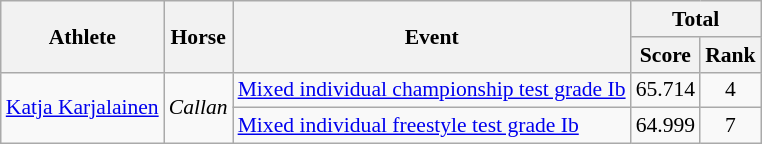<table class=wikitable style="font-size:90%">
<tr>
<th rowspan="2">Athlete</th>
<th rowspan="2">Horse</th>
<th rowspan="2">Event</th>
<th colspan="2">Total</th>
</tr>
<tr>
<th>Score</th>
<th>Rank</th>
</tr>
<tr>
<td rowspan="2"><a href='#'>Katja Karjalainen</a></td>
<td rowspan="2"><em>Callan</em></td>
<td><a href='#'>Mixed individual championship test grade Ib</a></td>
<td align="center">65.714</td>
<td align="center">4</td>
</tr>
<tr>
<td><a href='#'>Mixed individual freestyle test grade Ib</a></td>
<td align="center">64.999</td>
<td align="center">7</td>
</tr>
</table>
